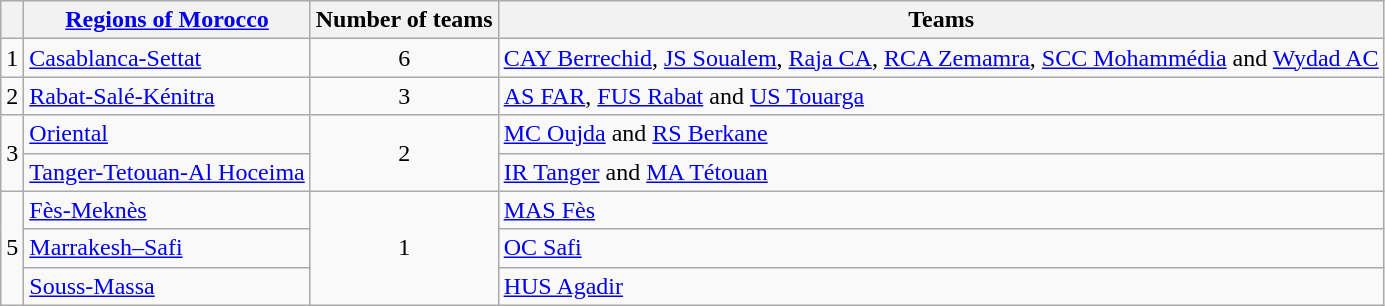<table class="wikitable">
<tr>
<th></th>
<th><a href='#'>Regions of Morocco</a></th>
<th>Number of teams</th>
<th>Teams</th>
</tr>
<tr>
<td>1</td>
<td> <a href='#'>Casablanca-Settat</a></td>
<td align=center>6</td>
<td><a href='#'>CAY Berrechid</a>, <a href='#'>JS Soualem</a>, <a href='#'>Raja CA</a>, <a href='#'>RCA Zemamra</a>, <a href='#'>SCC Mohammédia</a> and <a href='#'>Wydad AC</a></td>
</tr>
<tr>
<td>2</td>
<td> <a href='#'>Rabat-Salé-Kénitra</a></td>
<td align=center>3</td>
<td><a href='#'>AS FAR</a>, <a href='#'>FUS Rabat</a> and <a href='#'>US Touarga</a></td>
</tr>
<tr>
<td rowspan=2>3</td>
<td> <a href='#'>Oriental</a></td>
<td rowspan="2" align=center>2</td>
<td><a href='#'>MC Oujda</a> and <a href='#'>RS Berkane</a></td>
</tr>
<tr>
<td><a href='#'>Tanger-Tetouan-Al Hoceima</a></td>
<td><a href='#'>IR Tanger</a> and <a href='#'>MA Tétouan</a></td>
</tr>
<tr>
<td rowspan=3>5</td>
<td><a href='#'>Fès-Meknès</a></td>
<td rowspan="3" align=center>1</td>
<td><a href='#'>MAS Fès</a></td>
</tr>
<tr>
<td> <a href='#'>Marrakesh–Safi</a></td>
<td><a href='#'>OC Safi</a></td>
</tr>
<tr>
<td> <a href='#'>Souss-Massa</a></td>
<td><a href='#'>HUS Agadir</a></td>
</tr>
</table>
